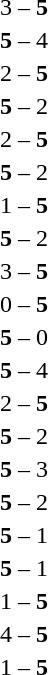<table style="text-align:center">
<tr>
<th width=223></th>
<th width=100></th>
<th width=223></th>
</tr>
<tr>
<td align=right></td>
<td>3 – <strong>5</strong></td>
<td align=left></td>
</tr>
<tr>
<td align=right></td>
<td><strong>5</strong> – 4</td>
<td align=left></td>
</tr>
<tr>
<td align=right></td>
<td>2 – <strong>5</strong></td>
<td align=left></td>
</tr>
<tr>
<td align=right></td>
<td><strong>5</strong> – 2</td>
<td align=left></td>
</tr>
<tr>
<td align=right></td>
<td>2 – <strong>5</strong></td>
<td align=left></td>
</tr>
<tr>
<td align=right></td>
<td><strong>5</strong> – 2</td>
<td align=left></td>
</tr>
<tr>
<td align=right></td>
<td>1 – <strong>5</strong></td>
<td align=left></td>
</tr>
<tr>
<td align=right></td>
<td><strong>5</strong> – 2</td>
<td align=left></td>
</tr>
<tr>
<td align=right></td>
<td>3 – <strong>5</strong></td>
<td align=left></td>
</tr>
<tr>
<td align=right></td>
<td>0 – <strong>5</strong></td>
<td align=left></td>
</tr>
<tr>
<td align=right></td>
<td><strong>5</strong> – 0</td>
<td align=left></td>
</tr>
<tr>
<td align=right></td>
<td><strong>5</strong> – 4</td>
<td align=left></td>
</tr>
<tr>
<td align=right></td>
<td>2 – <strong>5</strong></td>
<td align=left></td>
</tr>
<tr>
<td align=right></td>
<td><strong>5</strong> – 2</td>
<td align=left></td>
</tr>
<tr>
<td align=right></td>
<td><strong>5</strong> – 3</td>
<td align=left></td>
</tr>
<tr>
<td align=right></td>
<td><strong>5</strong> – 2</td>
<td align=left></td>
</tr>
<tr>
<td align=right></td>
<td><strong>5</strong> – 1</td>
<td align=left></td>
</tr>
<tr>
<td align=right></td>
<td><strong>5</strong> – 1</td>
<td align=left></td>
</tr>
<tr>
<td align=right></td>
<td>1 – <strong>5</strong></td>
<td align=left></td>
</tr>
<tr>
<td align=right></td>
<td>4 – <strong>5</strong></td>
<td align=left></td>
</tr>
<tr>
<td align=right></td>
<td>1 – <strong>5</strong></td>
<td align=left></td>
</tr>
</table>
